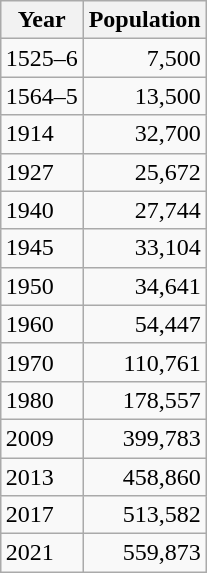<table class="wikitable" style="float: right; border:1">
<tr>
<th>Year</th>
<th>Population</th>
</tr>
<tr>
<td>1525–6</td>
<td style="text-align:right;">7,500</td>
</tr>
<tr>
<td>1564–5</td>
<td style="text-align:right;">13,500</td>
</tr>
<tr>
<td>1914</td>
<td style="text-align:right;">32,700</td>
</tr>
<tr>
<td>1927</td>
<td style="text-align:right;">25,672</td>
</tr>
<tr>
<td>1940</td>
<td style="text-align:right;">27,744</td>
</tr>
<tr>
<td>1945</td>
<td style="text-align:right;">33,104</td>
</tr>
<tr>
<td>1950</td>
<td style="text-align:right;">34,641</td>
</tr>
<tr>
<td>1960</td>
<td style="text-align:right;">54,447</td>
</tr>
<tr>
<td>1970</td>
<td style="text-align:right;">110,761</td>
</tr>
<tr>
<td>1980</td>
<td style="text-align:right;">178,557</td>
</tr>
<tr>
<td>2009</td>
<td style="text-align:right;">399,783</td>
</tr>
<tr>
<td>2013</td>
<td style="text-align:right;">458,860</td>
</tr>
<tr>
<td>2017</td>
<td style="text-align:right;">513,582</td>
</tr>
<tr>
<td>2021</td>
<td style="text-align:right;">559,873</td>
</tr>
</table>
